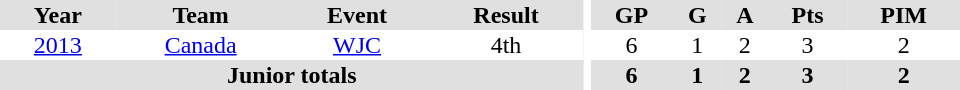<table border="0" cellpadding="1" cellspacing="0" ID="Table3" style="text-align:center; width:40em">
<tr ALIGN="center" bgcolor="#e0e0e0">
<th>Year</th>
<th>Team</th>
<th>Event</th>
<th>Result</th>
<th rowspan="99" bgcolor="#ffffff"></th>
<th>GP</th>
<th>G</th>
<th>A</th>
<th>Pts</th>
<th>PIM</th>
</tr>
<tr>
<td><a href='#'>2013</a></td>
<td><a href='#'>Canada</a></td>
<td><a href='#'>WJC</a></td>
<td>4th</td>
<td>6</td>
<td>1</td>
<td>2</td>
<td>3</td>
<td>2</td>
</tr>
<tr ALIGN="center" bgcolor="#e0e0e0">
<th colspan=4>Junior totals</th>
<th>6</th>
<th>1</th>
<th>2</th>
<th>3</th>
<th>2</th>
</tr>
</table>
